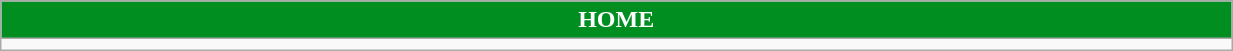<table class="wikitable collapsible collapsed" style="width:65%">
<tr>
<th colspan=6 ! style="color:white; background:#008E21">HOME</th>
</tr>
<tr>
<td></td>
</tr>
</table>
